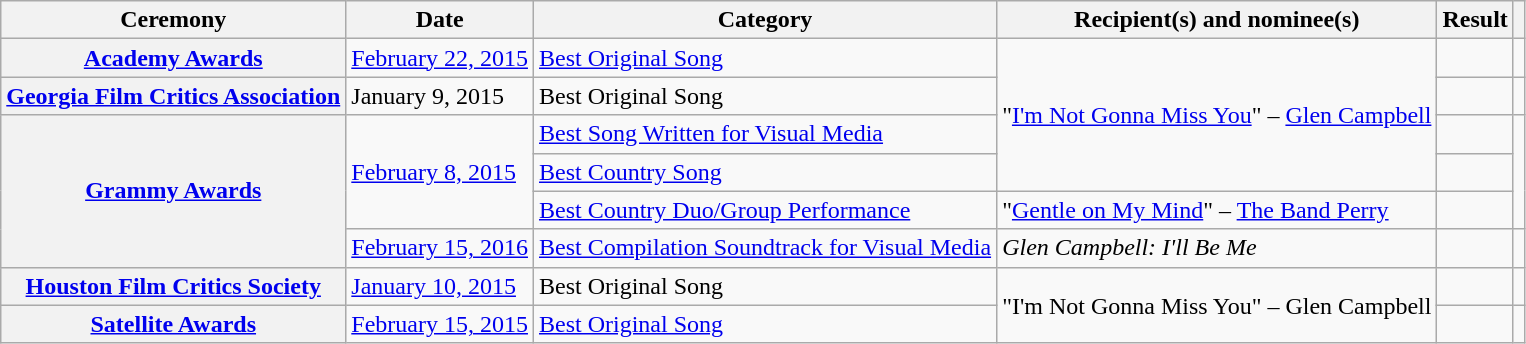<table class="wikitable plainrowheaders sortable">
<tr>
<th scope="col">Ceremony</th>
<th scope="col">Date</th>
<th scope="col">Category</th>
<th scope="col">Recipient(s) and nominee(s)</th>
<th scope="col">Result</th>
<th scope="col" class="unsortable"></th>
</tr>
<tr>
<th scope="row"><a href='#'>Academy Awards</a></th>
<td><a href='#'>February 22, 2015</a></td>
<td><a href='#'>Best Original Song</a></td>
<td rowspan="4">"<a href='#'>I'm Not Gonna Miss You</a>" – <a href='#'>Glen Campbell</a></td>
<td></td>
<td align="center"><br></td>
</tr>
<tr>
<th scope="row"><a href='#'>Georgia Film Critics Association</a></th>
<td>January 9, 2015</td>
<td>Best Original Song</td>
<td></td>
<td align="center"></td>
</tr>
<tr>
<th rowspan="4" scope="row"><a href='#'>Grammy Awards</a></th>
<td rowspan="3"><a href='#'>February 8, 2015</a></td>
<td><a href='#'>Best Song Written for Visual Media</a></td>
<td></td>
<td rowspan="3" align="center"><br><br></td>
</tr>
<tr>
<td><a href='#'>Best Country Song</a></td>
<td></td>
</tr>
<tr>
<td><a href='#'>Best Country Duo/Group Performance</a></td>
<td>"<a href='#'>Gentle on My Mind</a>" – <a href='#'>The Band Perry</a></td>
<td></td>
</tr>
<tr>
<td><a href='#'>February 15, 2016</a></td>
<td><a href='#'>Best Compilation Soundtrack for Visual Media</a></td>
<td><em>Glen Campbell: I'll Be Me</em></td>
<td></td>
<td align="center"></td>
</tr>
<tr>
<th scope="row"><a href='#'>Houston Film Critics Society</a></th>
<td><a href='#'>January 10, 2015</a></td>
<td>Best Original Song</td>
<td rowspan="2">"I'm Not Gonna Miss You" – Glen Campbell</td>
<td></td>
<td align="center"></td>
</tr>
<tr>
<th scope="row"><a href='#'>Satellite Awards</a></th>
<td><a href='#'>February 15, 2015</a></td>
<td><a href='#'>Best Original Song</a></td>
<td></td>
<td align="center"></td>
</tr>
</table>
